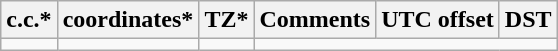<table class="wikitable sortable">
<tr>
<th>c.c.*</th>
<th>coordinates*</th>
<th>TZ*</th>
<th>Comments</th>
<th>UTC offset</th>
<th>DST</th>
</tr>
<tr --->
<td></td>
<td></td>
<td></td>
</tr>
</table>
